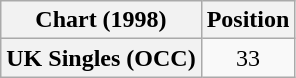<table class="wikitable plainrowheaders" style="text-align:center">
<tr>
<th scope="col">Chart (1998)</th>
<th scope="col">Position</th>
</tr>
<tr>
<th scope="row">UK Singles (OCC)</th>
<td>33</td>
</tr>
</table>
